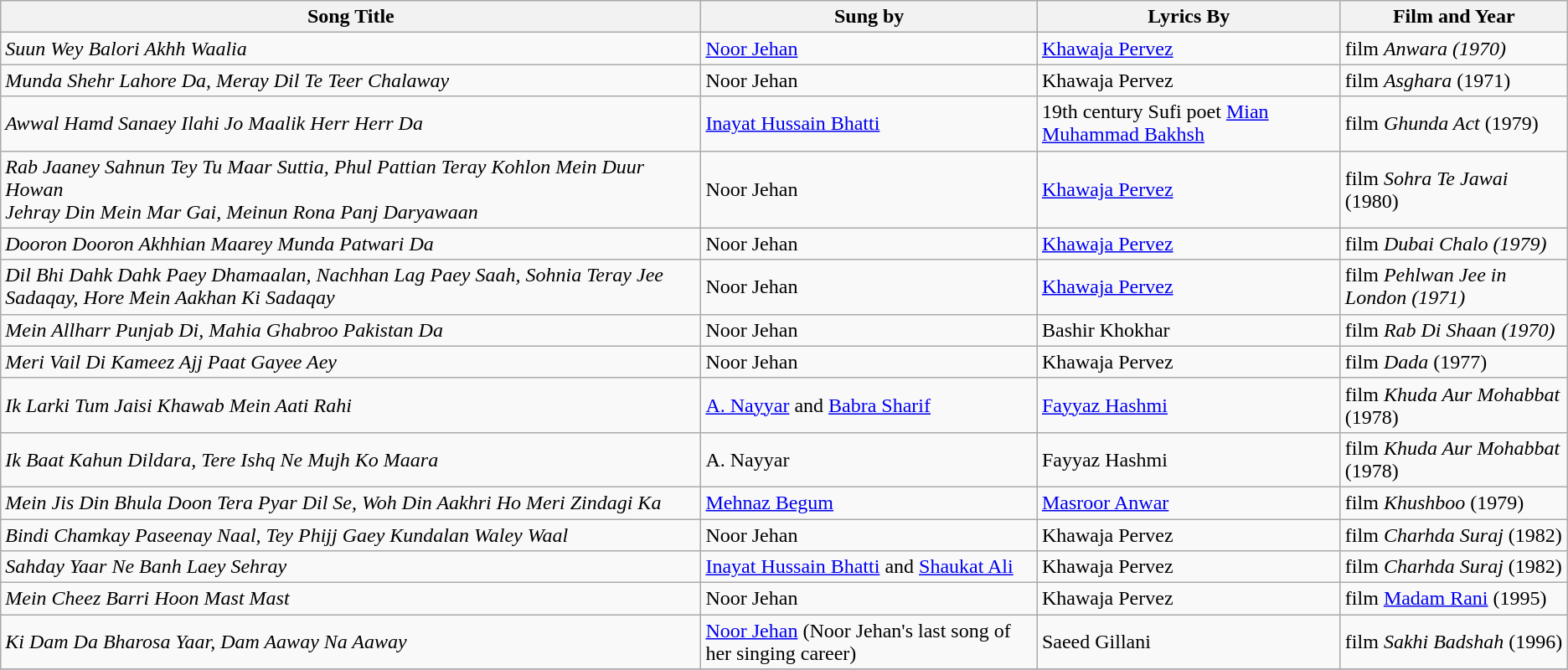<table class="wikitable">
<tr>
<th>Song Title</th>
<th>Sung by</th>
<th>Lyrics By</th>
<th>Film and Year</th>
</tr>
<tr>
<td><em> Suun Wey Balori Akhh Waalia</em></td>
<td><a href='#'>Noor Jehan</a></td>
<td><a href='#'>Khawaja Pervez</a></td>
<td>film <em>Anwara (1970)</em></td>
</tr>
<tr>
<td><em>Munda Shehr Lahore Da, Meray Dil Te Teer Chalaway</em></td>
<td>Noor Jehan</td>
<td>Khawaja Pervez</td>
<td>film <em>Asghara</em> (1971)</td>
</tr>
<tr>
<td><em>Awwal Hamd Sanaey Ilahi Jo Maalik Herr Herr Da</em></td>
<td><a href='#'>Inayat Hussain Bhatti</a></td>
<td>19th century Sufi poet <a href='#'>Mian Muhammad Bakhsh</a></td>
<td>film <em>Ghunda Act</em> (1979)</td>
</tr>
<tr>
<td><em>Rab Jaaney Sahnun Tey Tu Maar Suttia, Phul Pattian Teray Kohlon Mein Duur Howan<br>Jehray Din Mein Mar Gai, Meinun Rona Panj Daryawaan</em></td>
<td>Noor Jehan</td>
<td><a href='#'>Khawaja Pervez</a></td>
<td>film <em>Sohra Te Jawai</em> (1980)</td>
</tr>
<tr>
<td><em>Dooron Dooron Akhhian Maarey Munda Patwari Da</em></td>
<td>Noor Jehan</td>
<td><a href='#'>Khawaja Pervez</a></td>
<td>film <em>Dubai Chalo (1979)</em></td>
</tr>
<tr>
<td><em>Dil Bhi Dahk Dahk Paey Dhamaalan, Nachhan Lag Paey Saah, Sohnia Teray Jee Sadaqay, Hore Mein Aakhan Ki Sadaqay</em></td>
<td>Noor Jehan</td>
<td><a href='#'>Khawaja Pervez</a></td>
<td>film <em>Pehlwan Jee in London (1971)</em></td>
</tr>
<tr>
<td><em>Mein Allharr Punjab Di, Mahia Ghabroo Pakistan Da</em></td>
<td>Noor Jehan</td>
<td>Bashir Khokhar</td>
<td>film <em>Rab Di Shaan (1970)</em></td>
</tr>
<tr>
<td><em>Meri Vail Di Kameez Ajj Paat Gayee Aey</em></td>
<td>Noor Jehan</td>
<td>Khawaja Pervez</td>
<td>film <em>Dada</em> (1977)</td>
</tr>
<tr>
<td><em>Ik Larki Tum Jaisi Khawab Mein Aati Rahi</em></td>
<td><a href='#'>A. Nayyar</a> and <a href='#'>Babra Sharif</a></td>
<td><a href='#'>Fayyaz Hashmi</a></td>
<td>film <em>Khuda Aur Mohabbat</em> (1978)</td>
</tr>
<tr>
<td><em>Ik Baat Kahun Dildara, Tere Ishq Ne Mujh Ko Maara</em></td>
<td>A. Nayyar</td>
<td>Fayyaz Hashmi</td>
<td>film <em>Khuda Aur Mohabbat</em> (1978)</td>
</tr>
<tr>
<td><em>Mein Jis Din Bhula Doon Tera Pyar Dil Se, Woh Din Aakhri Ho Meri Zindagi Ka</em></td>
<td><a href='#'>Mehnaz Begum</a></td>
<td><a href='#'>Masroor Anwar</a></td>
<td>film <em>Khushboo</em> (1979)</td>
</tr>
<tr>
<td><em>Bindi Chamkay Paseenay Naal, Tey Phijj Gaey Kundalan Waley Waal</em></td>
<td>Noor Jehan</td>
<td>Khawaja Pervez</td>
<td>film <em>Charhda Suraj</em> (1982)</td>
</tr>
<tr>
<td><em>Sahday Yaar Ne Banh Laey Sehray</em></td>
<td><a href='#'>Inayat Hussain Bhatti</a> and <a href='#'>Shaukat Ali</a></td>
<td>Khawaja Pervez</td>
<td>film <em>Charhda Suraj</em> (1982)</td>
</tr>
<tr>
<td><em>Mein Cheez Barri Hoon Mast Mast</em></td>
<td>Noor Jehan</td>
<td>Khawaja Pervez</td>
<td>film <a href='#'>Madam Rani</a> (1995)</td>
</tr>
<tr>
<td><em>Ki Dam Da Bharosa Yaar, Dam Aaway Na Aaway</em></td>
<td><a href='#'>Noor Jehan</a> (Noor Jehan's last song of her singing career)</td>
<td>Saeed Gillani</td>
<td>film <em>Sakhi Badshah</em> (1996)</td>
</tr>
<tr>
</tr>
</table>
